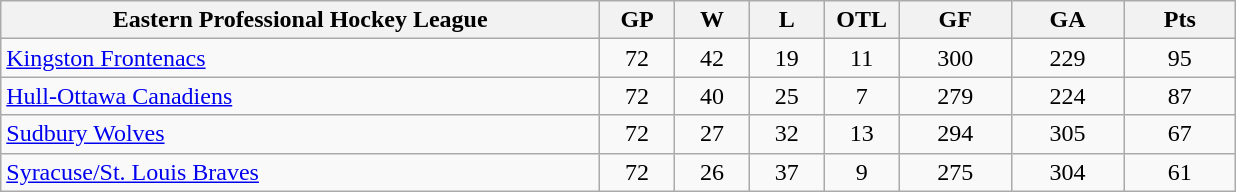<table class="wikitable">
<tr>
<th width="40%" bgcolor="#e0e0e0">Eastern Professional Hockey League</th>
<th width="5%" bgcolor="#e0e0e0">GP</th>
<th width="5%" bgcolor="#e0e0e0">W</th>
<th width="5%" bgcolor="#e0e0e0">L</th>
<th width="5%" bgcolor="#e0e0e0">OTL</th>
<th width="7.5%" bgcolor="#e0e0e0">GF</th>
<th width="7.5%" bgcolor="#e0e0e0">GA</th>
<th width="7.5%" bgcolor="#e0e0e0">Pts</th>
</tr>
<tr align="center">
<td align="left"><a href='#'>Kingston Frontenacs</a></td>
<td>72</td>
<td>42</td>
<td>19</td>
<td>11</td>
<td>300</td>
<td>229</td>
<td>95</td>
</tr>
<tr align="center">
<td align="left"><a href='#'>Hull-Ottawa Canadiens</a></td>
<td>72</td>
<td>40</td>
<td>25</td>
<td>7</td>
<td>279</td>
<td>224</td>
<td>87</td>
</tr>
<tr align="center">
<td align="left"><a href='#'>Sudbury Wolves</a></td>
<td>72</td>
<td>27</td>
<td>32</td>
<td>13</td>
<td>294</td>
<td>305</td>
<td>67</td>
</tr>
<tr align="center">
<td align="left"><a href='#'>Syracuse/St. Louis Braves</a></td>
<td>72</td>
<td>26</td>
<td>37</td>
<td>9</td>
<td>275</td>
<td>304</td>
<td>61</td>
</tr>
</table>
